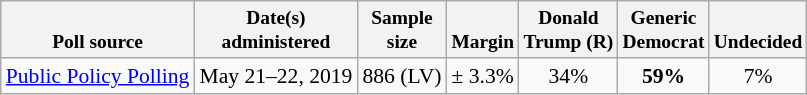<table class="wikitable" style="font-size:90%;text-align:center;">
<tr valign=bottom style="font-size:90%;">
<th>Poll source</th>
<th>Date(s)<br>administered</th>
<th>Sample<br>size</th>
<th>Margin<br></th>
<th>Donald<br>Trump (R)</th>
<th>Generic<br>Democrat</th>
<th>Undecided</th>
</tr>
<tr>
<td style="text-align:left;"><a href='#'>Public Policy Polling</a></td>
<td>May 21–22, 2019</td>
<td>886 (LV)</td>
<td>± 3.3%</td>
<td>34%</td>
<td><strong>59%</strong></td>
<td>7%</td>
</tr>
</table>
